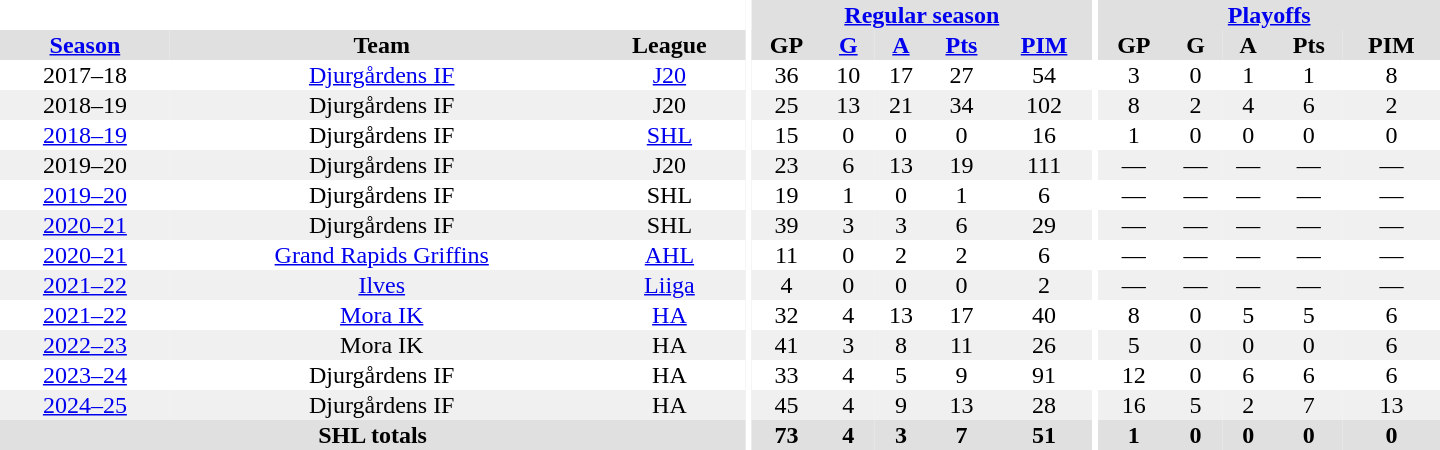<table border="0" cellpadding="1" cellspacing="0" style="text-align:center; width:60em">
<tr bgcolor="#e0e0e0">
<th colspan="3" bgcolor="#ffffff"></th>
<th rowspan="99" bgcolor="#ffffff"></th>
<th colspan="5"><a href='#'>Regular season</a></th>
<th rowspan="99" bgcolor="#ffffff"></th>
<th colspan="5"><a href='#'>Playoffs</a></th>
</tr>
<tr bgcolor="#e0e0e0">
<th><a href='#'>Season</a></th>
<th>Team</th>
<th>League</th>
<th>GP</th>
<th><a href='#'>G</a></th>
<th><a href='#'>A</a></th>
<th><a href='#'>Pts</a></th>
<th><a href='#'>PIM</a></th>
<th>GP</th>
<th>G</th>
<th>A</th>
<th>Pts</th>
<th>PIM</th>
</tr>
<tr>
<td>2017–18</td>
<td><a href='#'>Djurgårdens IF</a></td>
<td><a href='#'>J20</a></td>
<td>36</td>
<td>10</td>
<td>17</td>
<td>27</td>
<td>54</td>
<td>3</td>
<td>0</td>
<td>1</td>
<td>1</td>
<td>8</td>
</tr>
<tr style="background:#f0f0f0;">
<td>2018–19</td>
<td>Djurgårdens IF</td>
<td>J20</td>
<td>25</td>
<td>13</td>
<td>21</td>
<td>34</td>
<td>102</td>
<td>8</td>
<td>2</td>
<td>4</td>
<td>6</td>
<td>2</td>
</tr>
<tr>
<td><a href='#'>2018–19</a></td>
<td>Djurgårdens IF</td>
<td><a href='#'>SHL</a></td>
<td>15</td>
<td>0</td>
<td>0</td>
<td>0</td>
<td>16</td>
<td>1</td>
<td>0</td>
<td>0</td>
<td>0</td>
<td>0</td>
</tr>
<tr style="background:#f0f0f0;">
<td>2019–20</td>
<td>Djurgårdens IF</td>
<td>J20</td>
<td>23</td>
<td>6</td>
<td>13</td>
<td>19</td>
<td>111</td>
<td>—</td>
<td>—</td>
<td>—</td>
<td>—</td>
<td>—</td>
</tr>
<tr>
<td><a href='#'>2019–20</a></td>
<td>Djurgårdens IF</td>
<td>SHL</td>
<td>19</td>
<td>1</td>
<td>0</td>
<td>1</td>
<td>6</td>
<td>—</td>
<td>—</td>
<td>—</td>
<td>—</td>
<td>—</td>
</tr>
<tr style="background:#f0f0f0;">
<td><a href='#'>2020–21</a></td>
<td>Djurgårdens IF</td>
<td>SHL</td>
<td>39</td>
<td>3</td>
<td>3</td>
<td>6</td>
<td>29</td>
<td>—</td>
<td>—</td>
<td>—</td>
<td>—</td>
<td>—</td>
</tr>
<tr>
<td><a href='#'>2020–21</a></td>
<td><a href='#'>Grand Rapids Griffins</a></td>
<td><a href='#'>AHL</a></td>
<td>11</td>
<td>0</td>
<td>2</td>
<td>2</td>
<td>6</td>
<td>—</td>
<td>—</td>
<td>—</td>
<td>—</td>
<td>—</td>
</tr>
<tr style="background:#f0f0f0;">
<td><a href='#'>2021–22</a></td>
<td><a href='#'>Ilves</a></td>
<td><a href='#'>Liiga</a></td>
<td>4</td>
<td>0</td>
<td>0</td>
<td>0</td>
<td>2</td>
<td>—</td>
<td>—</td>
<td>—</td>
<td>—</td>
<td>—</td>
</tr>
<tr>
<td><a href='#'>2021–22</a></td>
<td><a href='#'>Mora IK</a></td>
<td><a href='#'>HA</a></td>
<td>32</td>
<td>4</td>
<td>13</td>
<td>17</td>
<td>40</td>
<td>8</td>
<td>0</td>
<td>5</td>
<td>5</td>
<td>6</td>
</tr>
<tr style="background:#f0f0f0;">
<td><a href='#'>2022–23</a></td>
<td>Mora IK</td>
<td>HA</td>
<td>41</td>
<td>3</td>
<td>8</td>
<td>11</td>
<td>26</td>
<td>5</td>
<td>0</td>
<td>0</td>
<td>0</td>
<td>6</td>
</tr>
<tr>
<td><a href='#'>2023–24</a></td>
<td>Djurgårdens IF</td>
<td>HA</td>
<td>33</td>
<td>4</td>
<td>5</td>
<td>9</td>
<td>91</td>
<td>12</td>
<td>0</td>
<td>6</td>
<td>6</td>
<td>6</td>
</tr>
<tr style="background:#f0f0f0;">
<td><a href='#'>2024–25</a></td>
<td>Djurgårdens IF</td>
<td>HA</td>
<td>45</td>
<td>4</td>
<td>9</td>
<td>13</td>
<td>28</td>
<td>16</td>
<td>5</td>
<td>2</td>
<td>7</td>
<td>13</td>
</tr>
<tr bgcolor="#e0e0e0">
<th colspan="3">SHL totals</th>
<th>73</th>
<th>4</th>
<th>3</th>
<th>7</th>
<th>51</th>
<th>1</th>
<th>0</th>
<th>0</th>
<th>0</th>
<th>0</th>
</tr>
</table>
